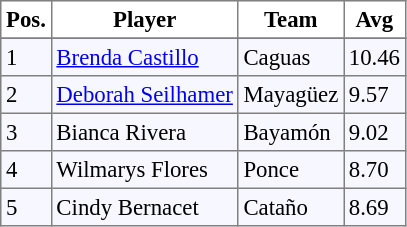<table cellpadding="3" cellspacing="0" border="1" style="background:#f7f8ff; font-size:95%; border:gray solid 1px; border-collapse:collapse;">
<tr style="background:#fff;">
<td align=center><strong>Pos.</strong></td>
<td align=center><strong>Player</strong></td>
<td align=center><strong>Team</strong></td>
<td align=center><strong>Avg</strong></td>
</tr>
<tr>
</tr>
<tr>
<td>1</td>
<td> <a href='#'>Brenda Castillo</a></td>
<td>Caguas</td>
<td>10.46</td>
</tr>
<tr>
<td>2</td>
<td> <a href='#'>Deborah Seilhamer</a></td>
<td>Mayagüez</td>
<td>9.57</td>
</tr>
<tr>
<td>3</td>
<td> Bianca Rivera</td>
<td>Bayamón</td>
<td>9.02</td>
</tr>
<tr>
<td>4</td>
<td> Wilmarys Flores</td>
<td>Ponce</td>
<td>8.70</td>
</tr>
<tr>
<td>5</td>
<td> Cindy Bernacet</td>
<td>Cataño</td>
<td>8.69</td>
</tr>
</table>
